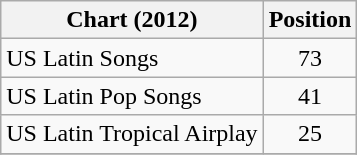<table class="wikitable">
<tr>
<th scope="col">Chart (2012)</th>
<th scope="col">Position</th>
</tr>
<tr>
<td>US Latin Songs</td>
<td style="text-align:center;">73</td>
</tr>
<tr>
<td>US Latin Pop Songs</td>
<td style="text-align:center;">41</td>
</tr>
<tr>
<td>US Latin Tropical Airplay</td>
<td style="text-align:center;">25</td>
</tr>
<tr>
</tr>
</table>
